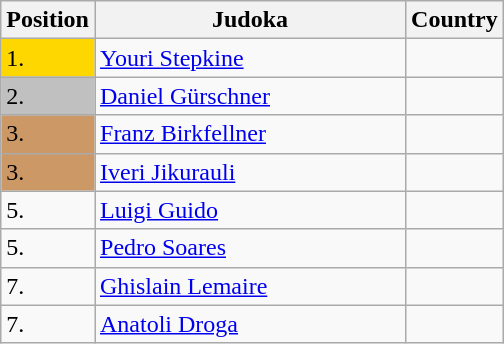<table class=wikitable>
<tr>
<th width=10>Position</th>
<th width=200>Judoka</th>
<th width=10>Country</th>
</tr>
<tr>
<td bgcolor=gold>1.</td>
<td><a href='#'>Youri Stepkine</a></td>
<td></td>
</tr>
<tr>
<td bgcolor="silver">2.</td>
<td><a href='#'>Daniel Gürschner</a></td>
<td></td>
</tr>
<tr>
<td bgcolor="CC9966">3.</td>
<td><a href='#'>Franz Birkfellner</a></td>
<td></td>
</tr>
<tr>
<td bgcolor="CC9966">3.</td>
<td><a href='#'>Iveri Jikurauli</a></td>
<td></td>
</tr>
<tr>
<td>5.</td>
<td><a href='#'>Luigi Guido</a></td>
<td></td>
</tr>
<tr>
<td>5.</td>
<td><a href='#'>Pedro Soares</a></td>
<td></td>
</tr>
<tr>
<td>7.</td>
<td><a href='#'>Ghislain Lemaire</a></td>
<td></td>
</tr>
<tr>
<td>7.</td>
<td><a href='#'>Anatoli Droga</a></td>
<td></td>
</tr>
</table>
